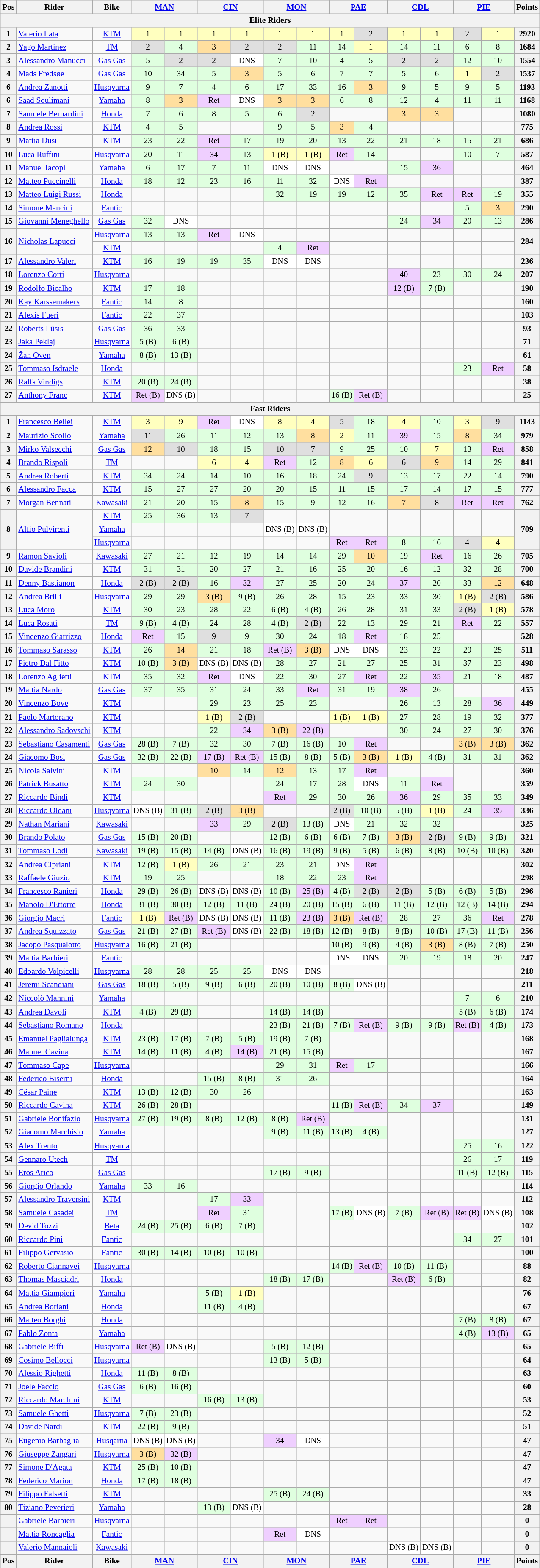<table class="wikitable" style="font-size: 80%; text-align:center">
<tr valign="top">
<th valign="middle">Pos</th>
<th valign="middle">Rider</th>
<th valign="middle">Bike</th>
<th colspan=2><a href='#'>MAN</a><br></th>
<th colspan=2><a href='#'>CIN</a><br></th>
<th colspan=2><a href='#'>MON</a><br></th>
<th colspan=2><a href='#'>PAE</a><br></th>
<th colspan=2><a href='#'>CDL</a><br></th>
<th colspan=2><a href='#'>PIE</a><br></th>
<th valign="middle">Points</th>
</tr>
<tr>
<th colspan="16">Elite Riders</th>
</tr>
<tr>
<th>1</th>
<td align=left> <a href='#'>Valerio Lata</a></td>
<td><a href='#'>KTM</a></td>
<td style="background:#ffffbf;">1</td>
<td style="background:#ffffbf;">1</td>
<td style="background:#ffffbf;">1</td>
<td style="background:#ffffbf;">1</td>
<td style="background:#ffffbf;">1</td>
<td style="background:#ffffbf;">1</td>
<td style="background:#ffffbf;">1</td>
<td style="background:#dfdfdf;">2</td>
<td style="background:#ffffbf;">1</td>
<td style="background:#ffffbf;">1</td>
<td style="background:#dfdfdf;">2</td>
<td style="background:#ffffbf;">1</td>
<th>2920</th>
</tr>
<tr>
<th>2</th>
<td align=left> <a href='#'>Yago Martínez</a></td>
<td><a href='#'>TM</a></td>
<td style="background:#dfdfdf;">2</td>
<td style="background:#dfffdf;">4</td>
<td style="background:#ffdf9f;">3</td>
<td style="background:#dfdfdf;">2</td>
<td style="background:#dfdfdf;">2</td>
<td style="background:#dfffdf;">11</td>
<td style="background:#dfffdf;">14</td>
<td style="background:#ffffbf;">1</td>
<td style="background:#dfffdf;">14</td>
<td style="background:#dfffdf;">11</td>
<td style="background:#dfffdf;">6</td>
<td style="background:#dfffdf;">8</td>
<th>1684</th>
</tr>
<tr>
<th>3</th>
<td align=left> <a href='#'>Alessandro Manucci</a></td>
<td><a href='#'>Gas Gas</a></td>
<td style="background:#dfffdf;">5</td>
<td style="background:#dfdfdf;">2</td>
<td style="background:#dfdfdf;">2</td>
<td style="background:#ffffff;">DNS</td>
<td style="background:#dfffdf;">7</td>
<td style="background:#dfffdf;">10</td>
<td style="background:#dfffdf;">4</td>
<td style="background:#dfffdf;">5</td>
<td style="background:#dfdfdf;">2</td>
<td style="background:#dfdfdf;">2</td>
<td style="background:#dfffdf;">12</td>
<td style="background:#dfffdf;">10</td>
<th>1554</th>
</tr>
<tr>
<th>4</th>
<td align=left> <a href='#'>Mads Fredsøe</a></td>
<td><a href='#'>Gas Gas</a></td>
<td style="background:#dfffdf;">10</td>
<td style="background:#dfffdf;">34</td>
<td style="background:#dfffdf;">5</td>
<td style="background:#ffdf9f;">3</td>
<td style="background:#dfffdf;">5</td>
<td style="background:#dfffdf;">6</td>
<td style="background:#dfffdf;">7</td>
<td style="background:#dfffdf;">7</td>
<td style="background:#dfffdf;">5</td>
<td style="background:#dfffdf;">6</td>
<td style="background:#ffffbf;">1</td>
<td style="background:#dfdfdf;">2</td>
<th>1537</th>
</tr>
<tr>
<th>6</th>
<td align=left> <a href='#'>Andrea Zanotti</a></td>
<td><a href='#'>Husqvarna</a></td>
<td style="background:#dfffdf;">9</td>
<td style="background:#dfffdf;">7</td>
<td style="background:#dfffdf;">4</td>
<td style="background:#dfffdf;">6</td>
<td style="background:#dfffdf;">17</td>
<td style="background:#dfffdf;">33</td>
<td style="background:#dfffdf;">16</td>
<td style="background:#ffdf9f;">3</td>
<td style="background:#dfffdf;">9</td>
<td style="background:#dfffdf;">5</td>
<td style="background:#dfffdf;">9</td>
<td style="background:#dfffdf;">5</td>
<th>1193</th>
</tr>
<tr>
<th>6</th>
<td align=left> <a href='#'>Saad Soulimani</a></td>
<td><a href='#'>Yamaha</a></td>
<td style="background:#dfffdf;">8</td>
<td style="background:#ffdf9f;">3</td>
<td style="background:#efcfff;">Ret</td>
<td style="background:#ffffff;">DNS</td>
<td style="background:#ffdf9f;">3</td>
<td style="background:#ffdf9f;">3</td>
<td style="background:#dfffdf;">6</td>
<td style="background:#dfffdf;">8</td>
<td style="background:#dfffdf;">12</td>
<td style="background:#dfffdf;">4</td>
<td style="background:#dfffdf;">11</td>
<td style="background:#dfffdf;">11</td>
<th>1168</th>
</tr>
<tr>
<th>7</th>
<td align=left> <a href='#'>Samuele Bernardini</a></td>
<td><a href='#'>Honda</a></td>
<td style="background:#dfffdf;">7</td>
<td style="background:#dfffdf;">6</td>
<td style="background:#dfffdf;">8</td>
<td style="background:#dfffdf;">5</td>
<td style="background:#dfffdf;">6</td>
<td style="background:#dfdfdf;">2</td>
<td></td>
<td></td>
<td style="background:#ffdf9f;">3</td>
<td style="background:#ffdf9f;">3</td>
<td></td>
<td></td>
<th>1080</th>
</tr>
<tr>
<th>8</th>
<td align=left> <a href='#'>Andrea Rossi</a></td>
<td><a href='#'>KTM</a></td>
<td style="background:#dfffdf;">4</td>
<td style="background:#dfffdf;">5</td>
<td></td>
<td></td>
<td style="background:#dfffdf;">9</td>
<td style="background:#dfffdf;">5</td>
<td style="background:#ffdf9f;">3</td>
<td style="background:#dfffdf;">4</td>
<td></td>
<td></td>
<td></td>
<td></td>
<th>775</th>
</tr>
<tr>
<th>9</th>
<td align=left> <a href='#'>Mattia Dusi</a></td>
<td><a href='#'>KTM</a></td>
<td style="background:#dfffdf;">23</td>
<td style="background:#dfffdf;">22</td>
<td style="background:#efcfff;">Ret</td>
<td style="background:#dfffdf;">17</td>
<td style="background:#dfffdf;">19</td>
<td style="background:#dfffdf;">20</td>
<td style="background:#dfffdf;">13</td>
<td style="background:#dfffdf;">22</td>
<td style="background:#dfffdf;">21</td>
<td style="background:#dfffdf;">18</td>
<td style="background:#dfffdf;">15</td>
<td style="background:#dfffdf;">21</td>
<th>686</th>
</tr>
<tr>
<th>10</th>
<td align=left> <a href='#'>Luca Ruffini</a></td>
<td><a href='#'>Husqvarna</a></td>
<td style="background:#dfffdf;">20</td>
<td style="background:#dfffdf;">11</td>
<td style="background:#efcfff;">34</td>
<td style="background:#dfffdf;">13</td>
<td style="background:#ffffbf;">1 (B)</td>
<td style="background:#ffffbf;">1 (B)</td>
<td style="background:#efcfff;">Ret</td>
<td style="background:#dfffdf;">14</td>
<td></td>
<td></td>
<td style="background:#dfffdf;">10</td>
<td style="background:#dfffdf;">7</td>
<th>587</th>
</tr>
<tr>
<th>11</th>
<td align=left> <a href='#'>Manuel Iacopi</a></td>
<td><a href='#'>Yamaha</a></td>
<td style="background:#dfffdf;">6</td>
<td style="background:#dfffdf;">17</td>
<td style="background:#dfffdf;">7</td>
<td style="background:#dfffdf;">11</td>
<td style="background:#ffffff;">DNS</td>
<td style="background:#ffffff;">DNS</td>
<td></td>
<td></td>
<td style="background:#dfffdf;">15</td>
<td style="background:#efcfff;">36</td>
<td></td>
<td></td>
<th>464</th>
</tr>
<tr>
<th>12</th>
<td align=left> <a href='#'>Matteo Puccinelli</a></td>
<td><a href='#'>Honda</a></td>
<td style="background:#dfffdf;">18</td>
<td style="background:#dfffdf;">12</td>
<td style="background:#dfffdf;">23</td>
<td style="background:#dfffdf;">16</td>
<td style="background:#dfffdf;">11</td>
<td style="background:#dfffdf;">32</td>
<td style="background:#ffffff;">DNS</td>
<td style="background:#efcfff;">Ret</td>
<td></td>
<td></td>
<td></td>
<td></td>
<th>387</th>
</tr>
<tr>
<th>13</th>
<td align=left> <a href='#'>Matteo Luigi Russi</a></td>
<td><a href='#'>Honda</a></td>
<td></td>
<td></td>
<td></td>
<td></td>
<td style="background:#dfffdf;">32</td>
<td style="background:#dfffdf;">19</td>
<td style="background:#dfffdf;">19</td>
<td style="background:#dfffdf;">12</td>
<td style="background:#dfffdf;">35</td>
<td style="background:#efcfff;">Ret</td>
<td style="background:#efcfff;">Ret</td>
<td style="background:#dfffdf;">19</td>
<th>355</th>
</tr>
<tr>
<th>14</th>
<td align=left> <a href='#'>Simone Mancini</a></td>
<td><a href='#'>Fantic</a></td>
<td></td>
<td></td>
<td></td>
<td></td>
<td></td>
<td></td>
<td></td>
<td></td>
<td></td>
<td></td>
<td style="background:#dfffdf;">5</td>
<td style="background:#ffdf9f;">3</td>
<th>290</th>
</tr>
<tr>
<th>15</th>
<td align=left> <a href='#'>Giovanni Meneghello</a></td>
<td><a href='#'>Gas Gas</a></td>
<td style="background:#dfffdf;">32</td>
<td style="background:#ffffff;">DNS</td>
<td></td>
<td></td>
<td></td>
<td></td>
<td></td>
<td></td>
<td style="background:#dfffdf;">24</td>
<td style="background:#efcfff;">34</td>
<td style="background:#dfffdf;">20</td>
<td style="background:#dfffdf;">13</td>
<th>286</th>
</tr>
<tr>
<th rowspan=2>16</th>
<td rowspan=2 align=left> <a href='#'>Nicholas Lapucci</a></td>
<td><a href='#'>Husqvarna</a></td>
<td style="background:#dfffdf;">13</td>
<td style="background:#dfffdf;">13</td>
<td style="background:#efcfff;">Ret</td>
<td style="background:#ffffff;">DNS</td>
<td></td>
<td></td>
<td></td>
<td></td>
<td></td>
<td></td>
<td></td>
<td></td>
<th rowspan=2>284</th>
</tr>
<tr>
<td><a href='#'>KTM</a></td>
<td></td>
<td></td>
<td></td>
<td></td>
<td style="background:#dfffdf;">4</td>
<td style="background:#efcfff;">Ret</td>
<td></td>
<td></td>
<td></td>
<td></td>
<td></td>
<td></td>
</tr>
<tr>
<th>17</th>
<td align=left> <a href='#'>Alessandro Valeri</a></td>
<td><a href='#'>KTM</a></td>
<td style="background:#dfffdf;">16</td>
<td style="background:#dfffdf;">19</td>
<td style="background:#dfffdf;">19</td>
<td style="background:#dfffdf;">35</td>
<td style="background:#ffffff;">DNS</td>
<td style="background:#ffffff;">DNS</td>
<td></td>
<td></td>
<td></td>
<td></td>
<td></td>
<td></td>
<th>236</th>
</tr>
<tr>
<th>18</th>
<td align=left> <a href='#'>Lorenzo Corti</a></td>
<td><a href='#'>Husqvarna</a></td>
<td></td>
<td></td>
<td></td>
<td></td>
<td></td>
<td></td>
<td></td>
<td></td>
<td style="background:#efcfff;">40</td>
<td style="background:#dfffdf;">23</td>
<td style="background:#dfffdf;">30</td>
<td style="background:#dfffdf;">24</td>
<th>207</th>
</tr>
<tr>
<th>19</th>
<td align=left> <a href='#'>Rodolfo Bicalho</a></td>
<td><a href='#'>KTM</a></td>
<td style="background:#dfffdf;">17</td>
<td style="background:#dfffdf;">18</td>
<td></td>
<td></td>
<td></td>
<td></td>
<td></td>
<td></td>
<td style="background:#efcfff;">12 (B)</td>
<td style="background:#dfffdf;">7 (B)</td>
<td></td>
<td></td>
<th>190</th>
</tr>
<tr>
<th>20</th>
<td align=left> <a href='#'>Kay Karssemakers</a></td>
<td><a href='#'>Fantic</a></td>
<td style="background:#dfffdf;">14</td>
<td style="background:#dfffdf;">8</td>
<td></td>
<td></td>
<td></td>
<td></td>
<td></td>
<td></td>
<td></td>
<td></td>
<td></td>
<td></td>
<th>160</th>
</tr>
<tr>
<th>21</th>
<td align=left> <a href='#'>Alexis Fueri</a></td>
<td><a href='#'>Fantic</a></td>
<td style="background:#dfffdf;">22</td>
<td style="background:#dfffdf;">37</td>
<td></td>
<td></td>
<td></td>
<td></td>
<td></td>
<td></td>
<td></td>
<td></td>
<td></td>
<td></td>
<th>103</th>
</tr>
<tr>
<th>22</th>
<td align=left> <a href='#'>Roberts Lūsis</a></td>
<td><a href='#'>Gas Gas</a></td>
<td style="background:#dfffdf;">36</td>
<td style="background:#dfffdf;">33</td>
<td></td>
<td></td>
<td></td>
<td></td>
<td></td>
<td></td>
<td></td>
<td></td>
<td></td>
<td></td>
<th>93</th>
</tr>
<tr>
<th>23</th>
<td align=left> <a href='#'>Jaka Peklaj</a></td>
<td><a href='#'>Husqvarna</a></td>
<td style="background:#dfffdf;">5 (B)</td>
<td style="background:#dfffdf;">6 (B)</td>
<td></td>
<td></td>
<td></td>
<td></td>
<td></td>
<td></td>
<td></td>
<td></td>
<td></td>
<td></td>
<th>71</th>
</tr>
<tr>
<th>24</th>
<td align=left> <a href='#'>Žan Oven</a></td>
<td><a href='#'>Yamaha</a></td>
<td style="background:#dfffdf;">8 (B)</td>
<td style="background:#dfffdf;">13 (B)</td>
<td></td>
<td></td>
<td></td>
<td></td>
<td></td>
<td></td>
<td></td>
<td></td>
<td></td>
<td></td>
<th>61</th>
</tr>
<tr>
<th>25</th>
<td align=left> <a href='#'>Tommaso Isdraele</a></td>
<td><a href='#'>Honda</a></td>
<td></td>
<td></td>
<td></td>
<td></td>
<td></td>
<td></td>
<td></td>
<td></td>
<td></td>
<td></td>
<td style="background:#dfffdf;">23</td>
<td style="background:#efcfff;">Ret</td>
<th>58</th>
</tr>
<tr>
<th>26</th>
<td align=left> <a href='#'>Ralfs Vindigs</a></td>
<td><a href='#'>KTM</a></td>
<td style="background:#dfffdf;">20 (B)</td>
<td style="background:#dfffdf;">24 (B)</td>
<td></td>
<td></td>
<td></td>
<td></td>
<td></td>
<td></td>
<td></td>
<td></td>
<td></td>
<td></td>
<th>38</th>
</tr>
<tr>
<th>27</th>
<td align=left> <a href='#'>Anthony Franc</a></td>
<td><a href='#'>KTM</a></td>
<td style="background:#efcfff;">Ret (B)</td>
<td style="background:#ffffff;">DNS (B)</td>
<td></td>
<td></td>
<td></td>
<td></td>
<td style="background:#dfffdf;">16 (B)</td>
<td style="background:#efcfff;">Ret (B)</td>
<td></td>
<td></td>
<td></td>
<td></td>
<th>25</th>
</tr>
<tr>
<th colspan="16">Fast Riders</th>
</tr>
<tr>
<th>1</th>
<td align=left> <a href='#'>Francesco Bellei</a></td>
<td><a href='#'>KTM</a></td>
<td style="background:#ffffbf;">3</td>
<td style="background:#ffffbf;">9</td>
<td style="background:#efcfff;">Ret</td>
<td style="background:#ffffff;">DNS</td>
<td style="background:#ffffbf;">8</td>
<td style="background:#ffffbf;">4</td>
<td style="background:#dfdfdf;">5</td>
<td style="background:#dfffdf;">18</td>
<td style="background:#ffffbf;">4</td>
<td style="background:#dfffdf;">10</td>
<td style="background:#ffffbf;">3</td>
<td style="background:#dfdfdf;">9</td>
<th>1143</th>
</tr>
<tr>
<th>2</th>
<td align=left> <a href='#'>Maurizio Scollo</a></td>
<td><a href='#'>Yamaha</a></td>
<td style="background:#dfdfdf;">11</td>
<td style="background:#dfffdf;">26</td>
<td style="background:#dfffdf;">11</td>
<td style="background:#dfffdf;">12</td>
<td style="background:#dfffdf;">13</td>
<td style="background:#ffdf9f;">8</td>
<td style="background:#ffffbf;">2</td>
<td style="background:#dfffdf;">11</td>
<td style="background:#efcfff;">39</td>
<td style="background:#dfffdf;">15</td>
<td style="background:#ffdf9f;">8</td>
<td style="background:#dfffdf;">34</td>
<th>979</th>
</tr>
<tr>
<th>3</th>
<td align=left> <a href='#'>Mirko Valsecchi</a></td>
<td><a href='#'>Gas Gas</a></td>
<td style="background:#ffdf9f;">12</td>
<td style="background:#dfdfdf;">10</td>
<td style="background:#dfffdf;">18</td>
<td style="background:#dfffdf;">15</td>
<td style="background:#dfdfdf;">10</td>
<td style="background:#dfdfdf;">7</td>
<td style="background:#dfffdf;">9</td>
<td style="background:#dfffdf;">25</td>
<td style="background:#dfffdf;">10</td>
<td style="background:#ffffbf;">7</td>
<td style="background:#dfffdf;">13</td>
<td style="background:#efcfff;">Ret</td>
<th>858</th>
</tr>
<tr>
<th>4</th>
<td align=left> <a href='#'>Brando Rispoli</a></td>
<td><a href='#'>TM</a></td>
<td></td>
<td></td>
<td style="background:#ffffbf;">6</td>
<td style="background:#ffffbf;">4</td>
<td style="background:#efcfff;">Ret</td>
<td style="background:#dfffdf;">12</td>
<td style="background:#ffdf9f;">8</td>
<td style="background:#ffffbf;">6</td>
<td style="background:#dfdfdf;">6</td>
<td style="background:#ffdf9f;">9</td>
<td style="background:#dfffdf;">14</td>
<td style="background:#dfffdf;">29</td>
<th>841</th>
</tr>
<tr>
<th>5</th>
<td align=left> <a href='#'>Andrea Roberti</a></td>
<td><a href='#'>KTM</a></td>
<td style="background:#dfffdf;">34</td>
<td style="background:#dfffdf;">24</td>
<td style="background:#dfffdf;">14</td>
<td style="background:#dfffdf;">10</td>
<td style="background:#dfffdf;">16</td>
<td style="background:#dfffdf;">18</td>
<td style="background:#dfffdf;">24</td>
<td style="background:#dfdfdf;">9</td>
<td style="background:#dfffdf;">13</td>
<td style="background:#dfffdf;">17</td>
<td style="background:#dfffdf;">22</td>
<td style="background:#dfffdf;">14</td>
<th>790</th>
</tr>
<tr>
<th>6</th>
<td align=left> <a href='#'>Alessandro Facca</a></td>
<td><a href='#'>KTM</a></td>
<td style="background:#dfffdf;">15</td>
<td style="background:#dfffdf;">27</td>
<td style="background:#dfffdf;">27</td>
<td style="background:#dfffdf;">20</td>
<td style="background:#dfffdf;">20</td>
<td style="background:#dfffdf;">15</td>
<td style="background:#dfffdf;">11</td>
<td style="background:#dfffdf;">15</td>
<td style="background:#dfffdf;">17</td>
<td style="background:#dfffdf;">14</td>
<td style="background:#dfffdf;">17</td>
<td style="background:#dfffdf;">15</td>
<th>777</th>
</tr>
<tr>
<th>7</th>
<td align=left> <a href='#'>Morgan Bennati</a></td>
<td><a href='#'>Kawasaki</a></td>
<td style="background:#dfffdf;">21</td>
<td style="background:#dfffdf;">20</td>
<td style="background:#dfffdf;">15</td>
<td style="background:#ffdf9f;">8</td>
<td style="background:#dfffdf;">15</td>
<td style="background:#dfffdf;">9</td>
<td style="background:#dfffdf;">12</td>
<td style="background:#dfffdf;">16</td>
<td style="background:#ffdf9f;">7</td>
<td style="background:#dfdfdf;">8</td>
<td style="background:#efcfff;">Ret</td>
<td style="background:#efcfff;">Ret</td>
<th>762</th>
</tr>
<tr>
<th rowspan=3>8</th>
<td rowspan=3 align=left> <a href='#'>Alfio Pulvirenti</a></td>
<td><a href='#'>KTM</a></td>
<td style="background:#dfffdf;">25</td>
<td style="background:#dfffdf;">36</td>
<td style="background:#dfffdf;">13</td>
<td style="background:#dfdfdf;">7</td>
<td></td>
<td></td>
<td></td>
<td></td>
<td></td>
<td></td>
<td></td>
<td></td>
<th rowspan=3>709</th>
</tr>
<tr>
<td><a href='#'>Yamaha</a></td>
<td></td>
<td></td>
<td></td>
<td></td>
<td style="background:#ffffff;">DNS (B)</td>
<td style="background:#ffffff;">DNS (B)</td>
<td></td>
<td></td>
<td></td>
<td></td>
<td></td>
<td></td>
</tr>
<tr>
<td><a href='#'>Husqvarna</a></td>
<td></td>
<td></td>
<td></td>
<td></td>
<td></td>
<td></td>
<td style="background:#efcfff;">Ret</td>
<td style="background:#efcfff;">Ret</td>
<td style="background:#dfffdf;">8</td>
<td style="background:#dfffdf;">16</td>
<td style="background:#dfdfdf;">4</td>
<td style="background:#ffffbf;">4</td>
</tr>
<tr>
<th>9</th>
<td align=left> <a href='#'>Ramon Savioli</a></td>
<td><a href='#'>Kawasaki</a></td>
<td style="background:#dfffdf;">27</td>
<td style="background:#dfffdf;">21</td>
<td style="background:#dfffdf;">12</td>
<td style="background:#dfffdf;">19</td>
<td style="background:#dfffdf;">14</td>
<td style="background:#dfffdf;">14</td>
<td style="background:#dfffdf;">29</td>
<td style="background:#ffdf9f;">10</td>
<td style="background:#dfffdf;">19</td>
<td style="background:#efcfff;">Ret</td>
<td style="background:#dfffdf;">16</td>
<td style="background:#dfffdf;">26</td>
<th>705</th>
</tr>
<tr>
<th>10</th>
<td align=left> <a href='#'>Davide Brandini</a></td>
<td><a href='#'>KTM</a></td>
<td style="background:#dfffdf;">31</td>
<td style="background:#dfffdf;">31</td>
<td style="background:#dfffdf;">20</td>
<td style="background:#dfffdf;">27</td>
<td style="background:#dfffdf;">21</td>
<td style="background:#dfffdf;">16</td>
<td style="background:#dfffdf;">25</td>
<td style="background:#dfffdf;">20</td>
<td style="background:#dfffdf;">16</td>
<td style="background:#dfffdf;">12</td>
<td style="background:#dfffdf;">32</td>
<td style="background:#dfffdf;">28</td>
<th>700</th>
</tr>
<tr>
<th>11</th>
<td align=left> <a href='#'>Denny Bastianon</a></td>
<td><a href='#'>Honda</a></td>
<td style="background:#dfdfdf;">2 (B)</td>
<td style="background:#dfdfdf;">2 (B)</td>
<td style="background:#dfffdf;">16</td>
<td style="background:#efcfff;">32</td>
<td style="background:#dfffdf;">27</td>
<td style="background:#dfffdf;">25</td>
<td style="background:#dfffdf;">20</td>
<td style="background:#dfffdf;">24</td>
<td style="background:#efcfff;">37</td>
<td style="background:#dfffdf;">20</td>
<td style="background:#dfffdf;">33</td>
<td style="background:#ffdf9f;">12</td>
<th>648</th>
</tr>
<tr>
<th>12</th>
<td align=left> <a href='#'>Andrea Brilli</a></td>
<td><a href='#'>Husqvarna</a></td>
<td style="background:#dfffdf;">29</td>
<td style="background:#dfffdf;">29</td>
<td style="background:#ffdf9f;">3 (B)</td>
<td style="background:#dfffdf;">9 (B)</td>
<td style="background:#dfffdf;">26</td>
<td style="background:#dfffdf;">28</td>
<td style="background:#dfffdf;">15</td>
<td style="background:#dfffdf;">23</td>
<td style="background:#dfffdf;">33</td>
<td style="background:#dfffdf;">30</td>
<td style="background:#ffffbf;">1 (B)</td>
<td style="background:#dfdfdf;">2 (B)</td>
<th>586</th>
</tr>
<tr>
<th>13</th>
<td align=left> <a href='#'>Luca Moro</a></td>
<td><a href='#'>KTM</a></td>
<td style="background:#dfffdf;">30</td>
<td style="background:#dfffdf;">23</td>
<td style="background:#dfffdf;">28</td>
<td style="background:#dfffdf;">22</td>
<td style="background:#dfffdf;">6 (B)</td>
<td style="background:#dfffdf;">4 (B)</td>
<td style="background:#dfffdf;">26</td>
<td style="background:#dfffdf;">28</td>
<td style="background:#dfffdf;">31</td>
<td style="background:#dfffdf;">33</td>
<td style="background:#dfdfdf;">2 (B)</td>
<td style="background:#ffffbf;">1 (B)</td>
<th>578</th>
</tr>
<tr>
<th>14</th>
<td align=left> <a href='#'>Luca Rosati</a></td>
<td><a href='#'>TM</a></td>
<td style="background:#dfffdf;">9 (B)</td>
<td style="background:#dfffdf;">4 (B)</td>
<td style="background:#dfffdf;">24</td>
<td style="background:#dfffdf;">28</td>
<td style="background:#dfffdf;">4 (B)</td>
<td style="background:#dfdfdf;">2 (B)</td>
<td style="background:#dfffdf;">22</td>
<td style="background:#dfffdf;">13</td>
<td style="background:#dfffdf;">29</td>
<td style="background:#dfffdf;">21</td>
<td style="background:#efcfff;">Ret</td>
<td style="background:#dfffdf;">22</td>
<th>557</th>
</tr>
<tr>
<th>15</th>
<td align=left> <a href='#'>Vincenzo Giarrizzo</a></td>
<td><a href='#'>Honda</a></td>
<td style="background:#efcfff;">Ret</td>
<td style="background:#dfffdf;">15</td>
<td style="background:#dfdfdf;">9</td>
<td style="background:#dfffdf;">9</td>
<td style="background:#dfffdf;">30</td>
<td style="background:#dfffdf;">24</td>
<td style="background:#dfffdf;">18</td>
<td style="background:#efcfff;">Ret</td>
<td style="background:#dfffdf;">18</td>
<td style="background:#dfffdf;">25</td>
<td></td>
<td></td>
<th>528</th>
</tr>
<tr>
<th>16</th>
<td align=left> <a href='#'>Tommaso Sarasso</a></td>
<td><a href='#'>KTM</a></td>
<td style="background:#dfffdf;">26</td>
<td style="background:#ffdf9f;">14</td>
<td style="background:#dfffdf;">21</td>
<td style="background:#dfffdf;">18</td>
<td style="background:#efcfff;">Ret (B)</td>
<td style="background:#ffdf9f;">3 (B)</td>
<td style="background:#ffffff;">DNS</td>
<td style="background:#ffffff;">DNS</td>
<td style="background:#dfffdf;">23</td>
<td style="background:#dfffdf;">22</td>
<td style="background:#dfffdf;">29</td>
<td style="background:#dfffdf;">25</td>
<th>511</th>
</tr>
<tr>
<th>17</th>
<td align=left> <a href='#'>Pietro Dal Fitto</a></td>
<td><a href='#'>KTM</a></td>
<td style="background:#dfffdf;">10 (B)</td>
<td style="background:#ffdf9f;">3 (B)</td>
<td style="background:#ffffff;">DNS (B)</td>
<td style="background:#ffffff;">DNS (B)</td>
<td style="background:#dfffdf;">28</td>
<td style="background:#dfffdf;">27</td>
<td style="background:#dfffdf;">21</td>
<td style="background:#dfffdf;">27</td>
<td style="background:#dfffdf;">25</td>
<td style="background:#dfffdf;">31</td>
<td style="background:#dfffdf;">37</td>
<td style="background:#dfffdf;">23</td>
<th>498</th>
</tr>
<tr>
<th>18</th>
<td align=left> <a href='#'>Lorenzo Aglietti</a></td>
<td><a href='#'>KTM</a></td>
<td style="background:#dfffdf;">35</td>
<td style="background:#dfffdf;">32</td>
<td style="background:#efcfff;">Ret</td>
<td style="background:#ffffff;">DNS</td>
<td style="background:#dfffdf;">22</td>
<td style="background:#dfffdf;">30</td>
<td style="background:#dfffdf;">27</td>
<td style="background:#efcfff;">Ret</td>
<td style="background:#dfffdf;">22</td>
<td style="background:#efcfff;">35</td>
<td style="background:#dfffdf;">21</td>
<td style="background:#dfffdf;">18</td>
<th>487</th>
</tr>
<tr>
<th>19</th>
<td align=left> <a href='#'>Mattia Nardo</a></td>
<td><a href='#'>Gas Gas</a></td>
<td style="background:#dfffdf;">37</td>
<td style="background:#dfffdf;">35</td>
<td style="background:#dfffdf;">31</td>
<td style="background:#dfffdf;">24</td>
<td style="background:#dfffdf;">33</td>
<td style="background:#efcfff;">Ret</td>
<td style="background:#dfffdf;">31</td>
<td style="background:#dfffdf;">19</td>
<td style="background:#efcfff;">38</td>
<td style="background:#dfffdf;">26</td>
<td></td>
<td></td>
<th>455</th>
</tr>
<tr>
<th>20</th>
<td align=left> <a href='#'>Vincenzo Bove</a></td>
<td><a href='#'>KTM</a></td>
<td></td>
<td></td>
<td style="background:#dfffdf;">29</td>
<td style="background:#dfffdf;">23</td>
<td style="background:#dfffdf;">25</td>
<td style="background:#dfffdf;">23</td>
<td></td>
<td></td>
<td style="background:#dfffdf;">26</td>
<td style="background:#dfffdf;">13</td>
<td style="background:#dfffdf;">28</td>
<td style="background:#efcfff;">36</td>
<th>449</th>
</tr>
<tr>
<th>21</th>
<td align=left> <a href='#'>Paolo Martorano</a></td>
<td><a href='#'>KTM</a></td>
<td></td>
<td></td>
<td style="background:#ffffbf;">1 (B)</td>
<td style="background:#dfdfdf;">2 (B)</td>
<td></td>
<td></td>
<td style="background:#ffffbf;">1 (B)</td>
<td style="background:#ffffbf;">1 (B)</td>
<td style="background:#dfffdf;">27</td>
<td style="background:#dfffdf;">28</td>
<td style="background:#dfffdf;">19</td>
<td style="background:#dfffdf;">32</td>
<th>377</th>
</tr>
<tr>
<th>22</th>
<td align=left> <a href='#'>Alessandro Sadovschi</a></td>
<td><a href='#'>KTM</a></td>
<td></td>
<td></td>
<td style="background:#dfffdf;">22</td>
<td style="background:#efcfff;">34</td>
<td style="background:#ffdf9f;">3 (B)</td>
<td style="background:#efcfff;">22 (B)</td>
<td></td>
<td></td>
<td style="background:#dfffdf;">30</td>
<td style="background:#dfffdf;">24</td>
<td style="background:#dfffdf;">27</td>
<td style="background:#dfffdf;">30</td>
<th>376</th>
</tr>
<tr>
<th>23</th>
<td align=left> <a href='#'>Sebastiano Casamenti</a></td>
<td><a href='#'>Gas Gas</a></td>
<td style="background:#dfffdf;">28 (B)</td>
<td style="background:#dfffdf;">7 (B)</td>
<td style="background:#dfffdf;">32</td>
<td style="background:#dfffdf;">30</td>
<td style="background:#dfffdf;">7 (B)</td>
<td style="background:#dfffdf;">16 (B)</td>
<td style="background:#dfffdf;">10</td>
<td style="background:#efcfff;">Ret</td>
<td></td>
<td></td>
<td style="background:#ffdf9f;">3 (B)</td>
<td style="background:#ffdf9f;">3 (B)</td>
<th>362</th>
</tr>
<tr>
<th>24</th>
<td align=left> <a href='#'>Giacomo Bosi</a></td>
<td><a href='#'>Gas Gas</a></td>
<td style="background:#dfffdf;">32 (B)</td>
<td style="background:#dfffdf;">22 (B)</td>
<td style="background:#efcfff;">17 (B)</td>
<td style="background:#efcfff;">Ret (B)</td>
<td style="background:#dfffdf;">15 (B)</td>
<td style="background:#dfffdf;">8 (B)</td>
<td style="background:#dfffdf;">5 (B)</td>
<td style="background:#ffdf9f;">3 (B)</td>
<td style="background:#ffffbf;">1 (B)</td>
<td style="background:#dfffdf;">4 (B)</td>
<td style="background:#dfffdf;">31</td>
<td style="background:#dfffdf;">31</td>
<th>362</th>
</tr>
<tr>
<th>25</th>
<td align=left> <a href='#'>Nicola Salvini</a></td>
<td><a href='#'>KTM</a></td>
<td></td>
<td></td>
<td style="background:#ffdf9f;">10</td>
<td style="background:#dfffdf;">14</td>
<td style="background:#ffdf9f;">12</td>
<td style="background:#dfffdf;">13</td>
<td style="background:#dfffdf;">17</td>
<td style="background:#efcfff;">Ret</td>
<td></td>
<td></td>
<td></td>
<td></td>
<th>360</th>
</tr>
<tr>
<th>26</th>
<td align=left> <a href='#'>Patrick Busatto</a></td>
<td><a href='#'>KTM</a></td>
<td style="background:#dfffdf;">24</td>
<td style="background:#dfffdf;">30</td>
<td></td>
<td></td>
<td style="background:#dfffdf;">24</td>
<td style="background:#dfffdf;">17</td>
<td style="background:#dfffdf;">28</td>
<td style="background:#ffffff;">DNS</td>
<td style="background:#dfffdf;">11</td>
<td style="background:#efcfff;">Ret</td>
<td></td>
<td></td>
<th>359</th>
</tr>
<tr>
<th>27</th>
<td align=left> <a href='#'>Riccardo Bindi</a></td>
<td><a href='#'>KTM</a></td>
<td></td>
<td></td>
<td></td>
<td></td>
<td style="background:#efcfff;">Ret</td>
<td style="background:#dfffdf;">29</td>
<td style="background:#dfffdf;">30</td>
<td style="background:#dfffdf;">26</td>
<td style="background:#efcfff;">36</td>
<td style="background:#dfffdf;">29</td>
<td style="background:#dfffdf;">35</td>
<td style="background:#dfffdf;">33</td>
<th>349</th>
</tr>
<tr>
<th>28</th>
<td align=left> <a href='#'>Riccardo Oldani</a></td>
<td><a href='#'>Husqvarna</a></td>
<td style="background:#ffffff;">DNS (B)</td>
<td style="background:#dfffdf;">31 (B)</td>
<td style="background:#dfdfdf;">2 (B)</td>
<td style="background:#ffdf9f;">3 (B)</td>
<td></td>
<td></td>
<td style="background:#dfdfdf;">2 (B)</td>
<td style="background:#dfffdf;">10 (B)</td>
<td style="background:#dfffdf;">5 (B)</td>
<td style="background:#ffffbf;">1 (B)</td>
<td style="background:#dfffdf;">24</td>
<td style="background:#efcfff;">35</td>
<th>336</th>
</tr>
<tr>
<th>29</th>
<td align=left> <a href='#'>Nathan Mariani</a></td>
<td><a href='#'>Kawasaki</a></td>
<td></td>
<td></td>
<td style="background:#efcfff;">33</td>
<td style="background:#dfffdf;">29</td>
<td style="background:#dfdfdf;">2 (B)</td>
<td style="background:#dfffdf;">13 (B)</td>
<td style="background:#ffffff;">DNS</td>
<td style="background:#dfffdf;">21</td>
<td style="background:#dfffdf;">32</td>
<td style="background:#dfffdf;">32</td>
<td></td>
<td></td>
<th>325</th>
</tr>
<tr>
<th>30</th>
<td align=left> <a href='#'>Brando Polato</a></td>
<td><a href='#'>Gas Gas</a></td>
<td style="background:#dfffdf;">15 (B)</td>
<td style="background:#dfffdf;">20 (B)</td>
<td></td>
<td></td>
<td style="background:#dfffdf;">12 (B)</td>
<td style="background:#dfffdf;">6 (B)</td>
<td style="background:#dfffdf;">6 (B)</td>
<td style="background:#dfffdf;">7 (B)</td>
<td style="background:#ffdf9f;">3 (B)</td>
<td style="background:#dfdfdf;">2 (B)</td>
<td style="background:#dfffdf;">9 (B)</td>
<td style="background:#dfffdf;">9 (B)</td>
<th>321</th>
</tr>
<tr>
<th>31</th>
<td align=left> <a href='#'>Tommaso Lodi</a></td>
<td><a href='#'>Kawasaki</a></td>
<td style="background:#dfffdf;">19 (B)</td>
<td style="background:#dfffdf;">15 (B)</td>
<td style="background:#dfffdf;">14 (B)</td>
<td style="background:#ffffff;">DNS (B)</td>
<td style="background:#dfffdf;">16 (B)</td>
<td style="background:#dfffdf;">19 (B)</td>
<td style="background:#dfffdf;">9 (B)</td>
<td style="background:#dfffdf;">5 (B)</td>
<td style="background:#dfffdf;">6 (B)</td>
<td style="background:#dfffdf;">8 (B)</td>
<td style="background:#dfffdf;">10 (B)</td>
<td style="background:#dfffdf;">10 (B)</td>
<th>320</th>
</tr>
<tr>
<th>32</th>
<td align=left> <a href='#'>Andrea Cipriani</a></td>
<td><a href='#'>KTM</a></td>
<td style="background:#dfffdf;">12 (B)</td>
<td style="background:#ffffbf;">1 (B)</td>
<td style="background:#dfffdf;">26</td>
<td style="background:#dfffdf;">21</td>
<td style="background:#dfffdf;">23</td>
<td style="background:#dfffdf;">21</td>
<td style="background:#ffffff;">DNS</td>
<td style="background:#efcfff;">Ret</td>
<td></td>
<td></td>
<td></td>
<td></td>
<th>302</th>
</tr>
<tr>
<th>33</th>
<td align=left> <a href='#'>Raffaele Giuzio</a></td>
<td><a href='#'>KTM</a></td>
<td style="background:#dfffdf;">19</td>
<td style="background:#dfffdf;">25</td>
<td></td>
<td></td>
<td style="background:#dfffdf;">18</td>
<td style="background:#dfffdf;">22</td>
<td style="background:#dfffdf;">23</td>
<td style="background:#efcfff;">Ret</td>
<td></td>
<td></td>
<td></td>
<td></td>
<th>298</th>
</tr>
<tr>
<th>34</th>
<td align=left> <a href='#'>Francesco Ranieri</a></td>
<td><a href='#'>Honda</a></td>
<td style="background:#dfffdf;">29 (B)</td>
<td style="background:#dfffdf;">26 (B)</td>
<td style="background:#ffffff;">DNS (B)</td>
<td style="background:#ffffff;">DNS (B)</td>
<td style="background:#dfffdf;">10 (B)</td>
<td style="background:#efcfff;">25 (B)</td>
<td style="background:#dfffdf;">4 (B)</td>
<td style="background:#dfdfdf;">2 (B)</td>
<td style="background:#dfdfdf;">2 (B)</td>
<td style="background:#dfffdf;">5 (B)</td>
<td style="background:#dfffdf;">6 (B)</td>
<td style="background:#dfffdf;">5 (B)</td>
<th>296</th>
</tr>
<tr>
<th>35</th>
<td align=left> <a href='#'>Manolo D'Ettorre</a></td>
<td><a href='#'>Honda</a></td>
<td style="background:#dfffdf;">31 (B)</td>
<td style="background:#dfffdf;">30 (B)</td>
<td style="background:#dfffdf;">12 (B)</td>
<td style="background:#dfffdf;">11 (B)</td>
<td style="background:#dfffdf;">24 (B)</td>
<td style="background:#dfffdf;">20 (B)</td>
<td style="background:#dfffdf;">15 (B)</td>
<td style="background:#dfffdf;">6 (B)</td>
<td style="background:#dfffdf;">11 (B)</td>
<td style="background:#dfffdf;">12 (B)</td>
<td style="background:#dfffdf;">12 (B)</td>
<td style="background:#dfffdf;">14 (B)</td>
<th>294</th>
</tr>
<tr>
<th>36</th>
<td align=left> <a href='#'>Giorgio Macri</a></td>
<td><a href='#'>Fantic</a></td>
<td style="background:#ffffbf;">1 (B)</td>
<td style="background:#efcfff;">Ret (B)</td>
<td style="background:#ffffff;">DNS (B)</td>
<td style="background:#ffffff;">DNS (B)</td>
<td style="background:#dfffdf;">11 (B)</td>
<td style="background:#efcfff;">23 (B)</td>
<td style="background:#ffdf9f;">3 (B)</td>
<td style="background:#efcfff;">Ret (B)</td>
<td style="background:#dfffdf;">28</td>
<td style="background:#dfffdf;">27</td>
<td style="background:#dfffdf;">36</td>
<td style="background:#efcfff;">Ret</td>
<th>278</th>
</tr>
<tr>
<th>37</th>
<td align=left> <a href='#'>Andrea Squizzato</a></td>
<td><a href='#'>Gas Gas</a></td>
<td style="background:#dfffdf;">21 (B)</td>
<td style="background:#dfffdf;">27 (B)</td>
<td style="background:#efcfff;">Ret (B)</td>
<td style="background:#ffffff;">DNS (B)</td>
<td style="background:#dfffdf;">22 (B)</td>
<td style="background:#dfffdf;">18 (B)</td>
<td style="background:#dfffdf;">12 (B)</td>
<td style="background:#dfffdf;">8 (B)</td>
<td style="background:#dfffdf;">8 (B)</td>
<td style="background:#dfffdf;">10 (B)</td>
<td style="background:#dfffdf;">17 (B)</td>
<td style="background:#dfffdf;">11 (B)</td>
<th>256</th>
</tr>
<tr>
<th>38</th>
<td align=left> <a href='#'>Jacopo Pasqualotto</a></td>
<td><a href='#'>Husqvarna</a></td>
<td style="background:#dfffdf;">16 (B)</td>
<td style="background:#dfffdf;">21 (B)</td>
<td></td>
<td></td>
<td></td>
<td></td>
<td style="background:#dfffdf;">10 (B)</td>
<td style="background:#dfffdf;">9 (B)</td>
<td style="background:#dfffdf;">4 (B)</td>
<td style="background:#ffdf9f;">3 (B)</td>
<td style="background:#dfffdf;">8 (B)</td>
<td style="background:#dfffdf;">7 (B)</td>
<th>250</th>
</tr>
<tr>
<th>39</th>
<td align=left> <a href='#'>Mattia Barbieri</a></td>
<td><a href='#'>Fantic</a></td>
<td></td>
<td></td>
<td></td>
<td></td>
<td></td>
<td></td>
<td style="background:#ffffff;">DNS</td>
<td style="background:#ffffff;">DNS</td>
<td style="background:#dfffdf;">20</td>
<td style="background:#dfffdf;">19</td>
<td style="background:#dfffdf;">18</td>
<td style="background:#dfffdf;">20</td>
<th>247</th>
</tr>
<tr>
<th>40</th>
<td align=left> <a href='#'>Edoardo Volpicelli</a></td>
<td><a href='#'>Husqvarna</a></td>
<td style="background:#dfffdf;">28</td>
<td style="background:#dfffdf;">28</td>
<td style="background:#dfffdf;">25</td>
<td style="background:#dfffdf;">25</td>
<td style="background:#ffffff;">DNS</td>
<td style="background:#ffffff;">DNS</td>
<td></td>
<td></td>
<td></td>
<td></td>
<td></td>
<td></td>
<th>218</th>
</tr>
<tr>
<th>41</th>
<td align=left> <a href='#'>Jeremi Scandiani</a></td>
<td><a href='#'>Gas Gas</a></td>
<td style="background:#dfffdf;">18 (B)</td>
<td style="background:#dfffdf;">5 (B)</td>
<td style="background:#dfffdf;">9 (B)</td>
<td style="background:#dfffdf;">6 (B)</td>
<td style="background:#dfffdf;">20 (B)</td>
<td style="background:#dfffdf;">10 (B)</td>
<td style="background:#dfffdf;">8 (B)</td>
<td style="background:#ffffff;">DNS (B)</td>
<td></td>
<td></td>
<td></td>
<td></td>
<th>211</th>
</tr>
<tr>
<th>42</th>
<td align=left> <a href='#'>Niccolò Mannini</a></td>
<td><a href='#'>Yamaha</a></td>
<td></td>
<td></td>
<td></td>
<td></td>
<td></td>
<td></td>
<td></td>
<td></td>
<td></td>
<td></td>
<td style="background:#dfffdf;">7</td>
<td style="background:#dfffdf;">6</td>
<th>210</th>
</tr>
<tr>
<th>43</th>
<td align=left> <a href='#'>Andrea Davoli</a></td>
<td><a href='#'>KTM</a></td>
<td style="background:#dfffdf;">4 (B)</td>
<td style="background:#dfffdf;">29 (B)</td>
<td></td>
<td></td>
<td style="background:#dfffdf;">14 (B)</td>
<td style="background:#dfffdf;">14 (B)</td>
<td></td>
<td></td>
<td></td>
<td></td>
<td style="background:#dfffdf;">5 (B)</td>
<td style="background:#dfffdf;">6 (B)</td>
<th>174</th>
</tr>
<tr>
<th>44</th>
<td align=left> <a href='#'>Sebastiano Romano</a></td>
<td><a href='#'>Honda</a></td>
<td></td>
<td></td>
<td></td>
<td></td>
<td style="background:#dfffdf;">23 (B)</td>
<td style="background:#dfffdf;">21 (B)</td>
<td style="background:#dfffdf;">7 (B)</td>
<td style="background:#efcfff;">Ret (B)</td>
<td style="background:#dfffdf;">9 (B)</td>
<td style="background:#dfffdf;">9 (B)</td>
<td style="background:#efcfff;">Ret (B)</td>
<td style="background:#dfffdf;">4 (B)</td>
<th>173</th>
</tr>
<tr>
<th>45</th>
<td align=left> <a href='#'>Emanuel Paglialunga</a></td>
<td><a href='#'>KTM</a></td>
<td style="background:#dfffdf;">23 (B)</td>
<td style="background:#dfffdf;">17 (B)</td>
<td style="background:#dfffdf;">7 (B)</td>
<td style="background:#dfffdf;">5 (B)</td>
<td style="background:#dfffdf;">19 (B)</td>
<td style="background:#dfffdf;">7 (B)</td>
<td></td>
<td></td>
<td></td>
<td></td>
<td></td>
<td></td>
<th>168</th>
</tr>
<tr>
<th>46</th>
<td align=left> <a href='#'>Manuel Cavina</a></td>
<td><a href='#'>KTM</a></td>
<td style="background:#dfffdf;">14 (B)</td>
<td style="background:#dfffdf;">11 (B)</td>
<td style="background:#dfffdf;">4 (B)</td>
<td style="background:#efcfff;">14 (B)</td>
<td style="background:#dfffdf;">21 (B)</td>
<td style="background:#dfffdf;">15 (B)</td>
<td></td>
<td></td>
<td></td>
<td></td>
<td></td>
<td></td>
<th>167</th>
</tr>
<tr>
<th>47</th>
<td align=left> <a href='#'>Tommaso Cape</a></td>
<td><a href='#'>Husqvarna</a></td>
<td></td>
<td></td>
<td></td>
<td></td>
<td style="background:#dfffdf;">29</td>
<td style="background:#dfffdf;">31</td>
<td style="background:#efcfff;">Ret</td>
<td style="background:#dfffdf;">17</td>
<td></td>
<td></td>
<td></td>
<td></td>
<th>166</th>
</tr>
<tr>
<th>48</th>
<td align=left> <a href='#'>Federico Biserni</a></td>
<td><a href='#'>Honda</a></td>
<td></td>
<td></td>
<td style="background:#dfffdf;">15 (B)</td>
<td style="background:#dfffdf;">8 (B)</td>
<td style="background:#dfffdf;">31</td>
<td style="background:#dfffdf;">26</td>
<td></td>
<td></td>
<td></td>
<td></td>
<td></td>
<td></td>
<th>164</th>
</tr>
<tr>
<th>49</th>
<td align=left> <a href='#'>César Paine</a></td>
<td><a href='#'>KTM</a></td>
<td style="background:#dfffdf;">13 (B)</td>
<td style="background:#dfffdf;">12 (B)</td>
<td style="background:#dfffdf;">30</td>
<td style="background:#dfffdf;">26</td>
<td></td>
<td></td>
<td></td>
<td></td>
<td></td>
<td></td>
<td></td>
<td></td>
<th>163</th>
</tr>
<tr>
<th>50</th>
<td align=left> <a href='#'>Riccardo Cavina</a></td>
<td><a href='#'>KTM</a></td>
<td style="background:#dfffdf;">26 (B)</td>
<td style="background:#dfffdf;">28 (B)</td>
<td></td>
<td></td>
<td></td>
<td></td>
<td style="background:#dfffdf;">11 (B)</td>
<td style="background:#efcfff;">Ret (B)</td>
<td style="background:#dfffdf;">34</td>
<td style="background:#efcfff;">37</td>
<td></td>
<td></td>
<th>149</th>
</tr>
<tr>
<th>51</th>
<td align=left> <a href='#'>Gabriele Bonifazio</a></td>
<td><a href='#'>Husqvarna</a></td>
<td style="background:#dfffdf;">27 (B)</td>
<td style="background:#dfffdf;">19 (B)</td>
<td style="background:#dfffdf;">8 (B)</td>
<td style="background:#dfffdf;">12 (B)</td>
<td style="background:#dfffdf;">8 (B)</td>
<td style="background:#efcfff;">Ret (B)</td>
<td></td>
<td></td>
<td></td>
<td></td>
<td></td>
<td></td>
<th>131</th>
</tr>
<tr>
<th>52</th>
<td align=left> <a href='#'>Giacomo Marchisio</a></td>
<td><a href='#'>Yamaha</a></td>
<td></td>
<td></td>
<td></td>
<td></td>
<td style="background:#dfffdf;">9 (B)</td>
<td style="background:#dfffdf;">11 (B)</td>
<td style="background:#dfffdf;">13 (B)</td>
<td style="background:#dfffdf;">4 (B)</td>
<td></td>
<td></td>
<td></td>
<td></td>
<th>127</th>
</tr>
<tr>
<th>53</th>
<td align=left> <a href='#'>Alex Trento</a></td>
<td><a href='#'>Husqvarna</a></td>
<td></td>
<td></td>
<td></td>
<td></td>
<td></td>
<td></td>
<td></td>
<td></td>
<td></td>
<td></td>
<td style="background:#dfffdf;">25</td>
<td style="background:#dfffdf;">16</td>
<th>122</th>
</tr>
<tr>
<th>54</th>
<td align=left> <a href='#'>Gennaro Utech</a></td>
<td><a href='#'>TM</a></td>
<td></td>
<td></td>
<td></td>
<td></td>
<td></td>
<td></td>
<td></td>
<td></td>
<td></td>
<td></td>
<td style="background:#dfffdf;">26</td>
<td style="background:#dfffdf;">17</td>
<th>119</th>
</tr>
<tr>
<th>55</th>
<td align=left> <a href='#'>Eros Arico</a></td>
<td><a href='#'>Gas Gas</a></td>
<td></td>
<td></td>
<td></td>
<td></td>
<td style="background:#dfffdf;">17 (B)</td>
<td style="background:#dfffdf;">9 (B)</td>
<td></td>
<td></td>
<td></td>
<td></td>
<td style="background:#dfffdf;">11 (B)</td>
<td style="background:#dfffdf;">12 (B)</td>
<th>115</th>
</tr>
<tr>
<th>56</th>
<td align=left> <a href='#'>Giorgio Orlando</a></td>
<td><a href='#'>Yamaha</a></td>
<td style="background:#dfffdf;">33</td>
<td style="background:#dfffdf;">16</td>
<td></td>
<td></td>
<td></td>
<td></td>
<td></td>
<td></td>
<td></td>
<td></td>
<td></td>
<td></td>
<th>114</th>
</tr>
<tr>
<th>57</th>
<td align=left> <a href='#'>Alessandro Traversini</a></td>
<td><a href='#'>KTM</a></td>
<td></td>
<td></td>
<td style="background:#dfffdf;">17</td>
<td style="background:#efcfff;">33</td>
<td></td>
<td></td>
<td></td>
<td></td>
<td></td>
<td></td>
<td></td>
<td></td>
<th>112</th>
</tr>
<tr>
<th>58</th>
<td align=left> <a href='#'>Samuele Casadei</a></td>
<td><a href='#'>TM</a></td>
<td></td>
<td></td>
<td style="background:#efcfff;">Ret</td>
<td style="background:#dfffdf;">31</td>
<td></td>
<td></td>
<td style="background:#dfffdf;">17 (B)</td>
<td style="background:#ffffff;">DNS (B)</td>
<td style="background:#dfffdf;">7 (B)</td>
<td style="background:#efcfff;">Ret (B)</td>
<td style="background:#efcfff;">Ret (B)</td>
<td style="background:#ffffff;">DNS (B)</td>
<th>108</th>
</tr>
<tr>
<th>59</th>
<td align=left> <a href='#'>Devid Tozzi</a></td>
<td><a href='#'>Beta</a></td>
<td style="background:#dfffdf;">24 (B)</td>
<td style="background:#dfffdf;">25 (B)</td>
<td style="background:#dfffdf;">6 (B)</td>
<td style="background:#dfffdf;">7 (B)</td>
<td></td>
<td></td>
<td></td>
<td></td>
<td></td>
<td></td>
<td></td>
<td></td>
<th>102</th>
</tr>
<tr>
<th>60</th>
<td align=left> <a href='#'>Riccardo Pini</a></td>
<td><a href='#'>Fantic</a></td>
<td></td>
<td></td>
<td></td>
<td></td>
<td></td>
<td></td>
<td></td>
<td></td>
<td></td>
<td></td>
<td style="background:#dfffdf;">34</td>
<td style="background:#dfffdf;">27</td>
<th>101</th>
</tr>
<tr>
<th>61</th>
<td align=left> <a href='#'>Filippo Gervasio</a></td>
<td><a href='#'>Fantic</a></td>
<td style="background:#dfffdf;">30 (B)</td>
<td style="background:#dfffdf;">14 (B)</td>
<td style="background:#dfffdf;">10 (B)</td>
<td style="background:#dfffdf;">10 (B)</td>
<td></td>
<td></td>
<td></td>
<td></td>
<td></td>
<td></td>
<td></td>
<td></td>
<th>100</th>
</tr>
<tr>
<th>62</th>
<td align=left> <a href='#'>Roberto Ciannavei</a></td>
<td><a href='#'>Husqvarna</a></td>
<td></td>
<td></td>
<td></td>
<td></td>
<td></td>
<td></td>
<td style="background:#dfffdf;">14 (B)</td>
<td style="background:#efcfff;">Ret (B)</td>
<td style="background:#dfffdf;">10 (B)</td>
<td style="background:#dfffdf;">11 (B)</td>
<td></td>
<td></td>
<th>88</th>
</tr>
<tr>
<th>63</th>
<td align=left> <a href='#'>Thomas Masciadri</a></td>
<td><a href='#'>Honda</a></td>
<td></td>
<td></td>
<td></td>
<td></td>
<td style="background:#dfffdf;">18 (B)</td>
<td style="background:#dfffdf;">17 (B)</td>
<td></td>
<td></td>
<td style="background:#efcfff;">Ret (B)</td>
<td style="background:#dfffdf;">6 (B)</td>
<td></td>
<td></td>
<th>82</th>
</tr>
<tr>
<th>64</th>
<td align=left> <a href='#'>Mattia Giampieri</a></td>
<td><a href='#'>Yamaha</a></td>
<td></td>
<td></td>
<td style="background:#dfffdf;">5 (B)</td>
<td style="background:#ffffbf;">1 (B)</td>
<td></td>
<td></td>
<td></td>
<td></td>
<td></td>
<td></td>
<td></td>
<td></td>
<th>76</th>
</tr>
<tr>
<th>65</th>
<td align=left> <a href='#'>Andrea Boriani</a></td>
<td><a href='#'>Honda</a></td>
<td></td>
<td></td>
<td style="background:#dfffdf;">11 (B)</td>
<td style="background:#dfffdf;">4 (B)</td>
<td></td>
<td></td>
<td></td>
<td></td>
<td></td>
<td></td>
<td></td>
<td></td>
<th>67</th>
</tr>
<tr>
<th>66</th>
<td align=left> <a href='#'>Matteo Borghi</a></td>
<td><a href='#'>Honda</a></td>
<td></td>
<td></td>
<td></td>
<td></td>
<td></td>
<td></td>
<td></td>
<td></td>
<td></td>
<td></td>
<td style="background:#dfffdf;">7 (B)</td>
<td style="background:#dfffdf;">8 (B)</td>
<th>67</th>
</tr>
<tr>
<th>67</th>
<td align=left> <a href='#'>Pablo Zonta</a></td>
<td><a href='#'>Yamaha</a></td>
<td></td>
<td></td>
<td></td>
<td></td>
<td></td>
<td></td>
<td></td>
<td></td>
<td></td>
<td></td>
<td style="background:#dfffdf;">4 (B)</td>
<td style="background:#efcfff;">13 (B)</td>
<th>65</th>
</tr>
<tr>
<th>68</th>
<td align=left> <a href='#'>Gabriele Biffi</a></td>
<td><a href='#'>Husqvarna</a></td>
<td style="background:#efcfff;">Ret (B)</td>
<td style="background:#ffffff;">DNS (B)</td>
<td></td>
<td></td>
<td style="background:#dfffdf;">5 (B)</td>
<td style="background:#dfffdf;">12 (B)</td>
<td></td>
<td></td>
<td></td>
<td></td>
<td></td>
<td></td>
<th>65</th>
</tr>
<tr>
<th>69</th>
<td align=left> <a href='#'>Cosimo Bellocci</a></td>
<td><a href='#'>Husqvarna</a></td>
<td></td>
<td></td>
<td></td>
<td></td>
<td style="background:#dfffdf;">13 (B)</td>
<td style="background:#dfffdf;">5 (B)</td>
<td></td>
<td></td>
<td></td>
<td></td>
<td></td>
<td></td>
<th>64</th>
</tr>
<tr>
<th>70</th>
<td align=left> <a href='#'>Alessio Righetti</a></td>
<td><a href='#'>Honda</a></td>
<td style="background:#dfffdf;">11 (B)</td>
<td style="background:#dfffdf;">8 (B)</td>
<td></td>
<td></td>
<td></td>
<td></td>
<td></td>
<td></td>
<td></td>
<td></td>
<td></td>
<td></td>
<th>63</th>
</tr>
<tr>
<th>71</th>
<td align=left> <a href='#'>Joele Faccio</a></td>
<td><a href='#'>Gas Gas</a></td>
<td style="background:#dfffdf;">6 (B)</td>
<td style="background:#dfffdf;">16 (B)</td>
<td></td>
<td></td>
<td></td>
<td></td>
<td></td>
<td></td>
<td></td>
<td></td>
<td></td>
<td></td>
<th>60</th>
</tr>
<tr>
<th>72</th>
<td align=left> <a href='#'>Riccardo Marchini</a></td>
<td><a href='#'>KTM</a></td>
<td></td>
<td></td>
<td style="background:#dfffdf;">16 (B)</td>
<td style="background:#dfffdf;">13 (B)</td>
<td></td>
<td></td>
<td></td>
<td></td>
<td></td>
<td></td>
<td></td>
<td></td>
<th>53</th>
</tr>
<tr>
<th>73</th>
<td align=left> <a href='#'>Samuele Ghetti</a></td>
<td><a href='#'>Husqvarna</a></td>
<td style="background:#dfffdf;">7 (B)</td>
<td style="background:#dfffdf;">23 (B)</td>
<td></td>
<td></td>
<td></td>
<td></td>
<td></td>
<td></td>
<td></td>
<td></td>
<td></td>
<td></td>
<th>52</th>
</tr>
<tr>
<th>74</th>
<td align=left> <a href='#'>Davide Nardi</a></td>
<td><a href='#'>KTM</a></td>
<td style="background:#dfffdf;">22 (B)</td>
<td style="background:#dfffdf;">9 (B)</td>
<td></td>
<td></td>
<td></td>
<td></td>
<td></td>
<td></td>
<td></td>
<td></td>
<td></td>
<td></td>
<th>51</th>
</tr>
<tr>
<th>75</th>
<td align=left> <a href='#'>Eugenio Barbaglia</a></td>
<td><a href='#'>Husqarna</a></td>
<td style="background:#ffffff;">DNS (B)</td>
<td style="background:#ffffff;">DNS (B)</td>
<td></td>
<td></td>
<td style="background:#efcfff;">34</td>
<td style="background:#ffffff;">DNS</td>
<td></td>
<td></td>
<td></td>
<td></td>
<td></td>
<td></td>
<th>47</th>
</tr>
<tr>
<th>76</th>
<td align=left> <a href='#'>Giuseppe Zangari</a></td>
<td><a href='#'>Husqvarna</a></td>
<td style="background:#ffdf9f;">3 (B)</td>
<td style="background:#efcfff;">32 (B)</td>
<td></td>
<td></td>
<td></td>
<td></td>
<td></td>
<td></td>
<td></td>
<td></td>
<td></td>
<td></td>
<th>47</th>
</tr>
<tr>
<th>77</th>
<td align=left> <a href='#'>Simone D'Agata</a></td>
<td><a href='#'>KTM</a></td>
<td style="background:#dfffdf;">25 (B)</td>
<td style="background:#dfffdf;">10 (B)</td>
<td></td>
<td></td>
<td></td>
<td></td>
<td></td>
<td></td>
<td></td>
<td></td>
<td></td>
<td></td>
<th>47</th>
</tr>
<tr>
<th>78</th>
<td align=left> <a href='#'>Federico Marion</a></td>
<td><a href='#'>Honda</a></td>
<td style="background:#dfffdf;">17 (B)</td>
<td style="background:#dfffdf;">18 (B)</td>
<td></td>
<td></td>
<td></td>
<td></td>
<td></td>
<td></td>
<td></td>
<td></td>
<td></td>
<td></td>
<th>47</th>
</tr>
<tr>
<th>79</th>
<td align=left> <a href='#'>Filippo Falsetti</a></td>
<td><a href='#'>KTM</a></td>
<td></td>
<td></td>
<td></td>
<td></td>
<td style="background:#dfffdf;">25 (B)</td>
<td style="background:#dfffdf;">24 (B)</td>
<td></td>
<td></td>
<td></td>
<td></td>
<td></td>
<td></td>
<th>33</th>
</tr>
<tr>
<th>80</th>
<td align=left> <a href='#'>Tiziano Peverieri</a></td>
<td><a href='#'>Yamaha</a></td>
<td></td>
<td></td>
<td style="background:#dfffdf;">13 (B)</td>
<td style="background:#ffffff;">DNS (B)</td>
<td></td>
<td></td>
<td></td>
<td></td>
<td></td>
<td></td>
<td></td>
<td></td>
<th>28</th>
</tr>
<tr>
<th></th>
<td align=left> <a href='#'>Gabriele Barbieri</a></td>
<td><a href='#'>Husqvarna</a></td>
<td></td>
<td></td>
<td></td>
<td></td>
<td></td>
<td></td>
<td style="background:#efcfff;">Ret</td>
<td style="background:#efcfff;">Ret</td>
<td></td>
<td></td>
<td></td>
<td></td>
<th>0</th>
</tr>
<tr>
<th></th>
<td align=left> <a href='#'>Mattia Roncaglia</a></td>
<td><a href='#'>Fantic</a></td>
<td></td>
<td></td>
<td></td>
<td></td>
<td style="background:#efcfff;">Ret</td>
<td style="background:#ffffff;">DNS</td>
<td></td>
<td></td>
<td></td>
<td></td>
<td></td>
<td></td>
<th>0</th>
</tr>
<tr>
<th></th>
<td align=left> <a href='#'>Valerio Mannaioli</a></td>
<td><a href='#'>Kawasaki</a></td>
<td></td>
<td></td>
<td></td>
<td></td>
<td></td>
<td></td>
<td></td>
<td></td>
<td style="background:#ffffff;">DNS (B)</td>
<td style="background:#ffffff;">DNS (B)</td>
<td></td>
<td></td>
<th>0</th>
</tr>
<tr>
</tr>
<tr valign="top">
<th valign="middle">Pos</th>
<th valign="middle">Rider</th>
<th valign="middle">Bike</th>
<th colspan=2><a href='#'>MAN</a><br></th>
<th colspan=2><a href='#'>CIN</a><br></th>
<th colspan=2><a href='#'>MON</a><br></th>
<th colspan=2><a href='#'>PAE</a><br></th>
<th colspan=2><a href='#'>CDL</a><br></th>
<th colspan=2><a href='#'>PIE</a><br></th>
<th valign="middle">Points</th>
</tr>
<tr>
</tr>
</table>
